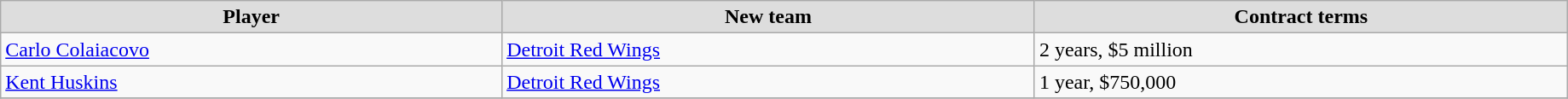<table class="wikitable" width=97%>
<tr align="center" bgcolor="#dddddd">
<td><strong>Player</strong></td>
<td><strong>New team</strong></td>
<td><strong>Contract terms</strong></td>
</tr>
<tr>
<td><a href='#'>Carlo Colaiacovo</a></td>
<td><a href='#'>Detroit Red Wings</a></td>
<td>2 years, $5 million</td>
</tr>
<tr>
<td><a href='#'>Kent Huskins</a></td>
<td><a href='#'>Detroit Red Wings</a></td>
<td>1 year, $750,000</td>
</tr>
<tr>
</tr>
</table>
